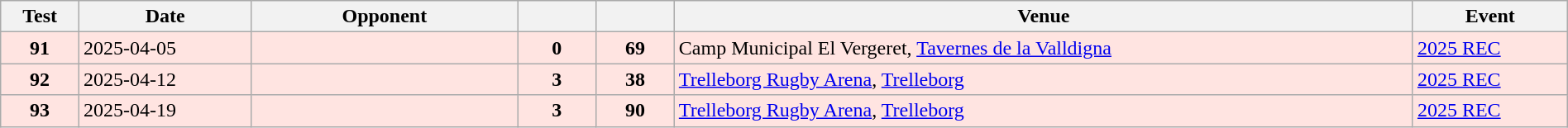<table class="wikitable sortable" style="width:100%">
<tr>
<th style="width:5%">Test</th>
<th style="width:11%">Date</th>
<th style="width:17%">Opponent</th>
<th style="width:5%"></th>
<th style="width:5%"></th>
<th>Venue</th>
<th>Event</th>
</tr>
<tr bgcolor="FFE4E1">
<td align="center"><strong>91</strong></td>
<td>2025-04-05</td>
<td></td>
<td align="center"><strong>0</strong></td>
<td align="center"><strong>69</strong></td>
<td>Camp Municipal El Vergeret, <a href='#'>Tavernes de la Valldigna</a></td>
<td><a href='#'>2025 REC</a></td>
</tr>
<tr bgcolor="FFE4E1">
<td align="center"><strong>92</strong></td>
<td>2025-04-12</td>
<td></td>
<td align="center"><strong>3</strong></td>
<td align="center"><strong>38</strong></td>
<td><a href='#'>Trelleborg Rugby Arena</a>, <a href='#'>Trelleborg</a></td>
<td><a href='#'>2025 REC</a></td>
</tr>
<tr bgcolor="FFE4E1">
<td align="center"><strong>93</strong></td>
<td>2025-04-19</td>
<td></td>
<td align="center"><strong>3</strong></td>
<td align="center"><strong>90</strong></td>
<td><a href='#'>Trelleborg Rugby Arena</a>, <a href='#'>Trelleborg</a></td>
<td><a href='#'>2025 REC</a></td>
</tr>
</table>
